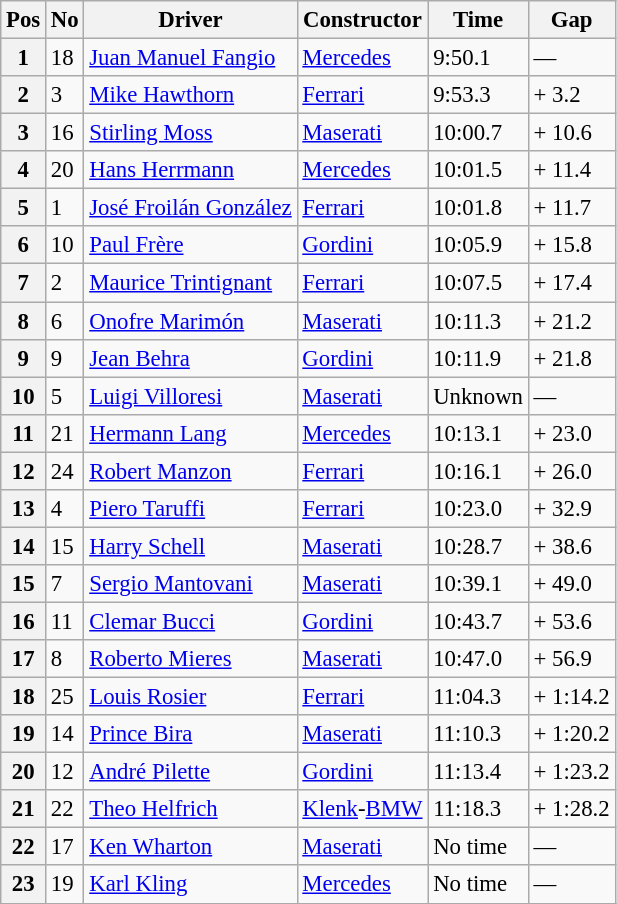<table class="wikitable sortable" style="font-size: 95%;">
<tr>
<th>Pos</th>
<th>No</th>
<th>Driver</th>
<th>Constructor</th>
<th>Time</th>
<th>Gap</th>
</tr>
<tr>
<th>1</th>
<td>18</td>
<td> <a href='#'>Juan Manuel Fangio</a></td>
<td><a href='#'>Mercedes</a></td>
<td>9:50.1</td>
<td>—</td>
</tr>
<tr>
<th>2</th>
<td>3</td>
<td> <a href='#'>Mike Hawthorn</a></td>
<td><a href='#'>Ferrari</a></td>
<td>9:53.3</td>
<td>+ 3.2</td>
</tr>
<tr>
<th>3</th>
<td>16</td>
<td> <a href='#'>Stirling Moss</a></td>
<td><a href='#'>Maserati</a></td>
<td>10:00.7</td>
<td>+ 10.6</td>
</tr>
<tr>
<th>4</th>
<td>20</td>
<td> <a href='#'>Hans Herrmann</a></td>
<td><a href='#'>Mercedes</a></td>
<td>10:01.5</td>
<td>+ 11.4</td>
</tr>
<tr>
<th>5</th>
<td>1</td>
<td> <a href='#'>José Froilán González</a></td>
<td><a href='#'>Ferrari</a></td>
<td>10:01.8</td>
<td>+ 11.7</td>
</tr>
<tr>
<th>6</th>
<td>10</td>
<td> <a href='#'>Paul Frère</a></td>
<td><a href='#'>Gordini</a></td>
<td>10:05.9</td>
<td>+ 15.8</td>
</tr>
<tr>
<th>7</th>
<td>2</td>
<td> <a href='#'>Maurice Trintignant</a></td>
<td><a href='#'>Ferrari</a></td>
<td>10:07.5</td>
<td>+ 17.4</td>
</tr>
<tr>
<th>8</th>
<td>6</td>
<td> <a href='#'>Onofre Marimón</a></td>
<td><a href='#'>Maserati</a></td>
<td>10:11.3</td>
<td>+ 21.2</td>
</tr>
<tr>
<th>9</th>
<td>9</td>
<td> <a href='#'>Jean Behra</a></td>
<td><a href='#'>Gordini</a></td>
<td>10:11.9</td>
<td>+ 21.8</td>
</tr>
<tr>
<th>10</th>
<td>5</td>
<td> <a href='#'>Luigi Villoresi</a></td>
<td><a href='#'>Maserati</a></td>
<td>Unknown</td>
<td>—</td>
</tr>
<tr>
<th>11</th>
<td>21</td>
<td> <a href='#'>Hermann Lang</a></td>
<td><a href='#'>Mercedes</a></td>
<td>10:13.1</td>
<td>+ 23.0</td>
</tr>
<tr>
<th>12</th>
<td>24</td>
<td> <a href='#'>Robert Manzon</a></td>
<td><a href='#'>Ferrari</a></td>
<td>10:16.1</td>
<td>+ 26.0</td>
</tr>
<tr>
<th>13</th>
<td>4</td>
<td> <a href='#'>Piero Taruffi</a></td>
<td><a href='#'>Ferrari</a></td>
<td>10:23.0</td>
<td>+ 32.9</td>
</tr>
<tr>
<th>14</th>
<td>15</td>
<td> <a href='#'>Harry Schell</a></td>
<td><a href='#'>Maserati</a></td>
<td>10:28.7</td>
<td>+ 38.6</td>
</tr>
<tr>
<th>15</th>
<td>7</td>
<td> <a href='#'>Sergio Mantovani</a></td>
<td><a href='#'>Maserati</a></td>
<td>10:39.1</td>
<td>+ 49.0</td>
</tr>
<tr>
<th>16</th>
<td>11</td>
<td> <a href='#'>Clemar Bucci</a></td>
<td><a href='#'>Gordini</a></td>
<td>10:43.7</td>
<td>+ 53.6</td>
</tr>
<tr>
<th>17</th>
<td>8</td>
<td> <a href='#'>Roberto Mieres</a></td>
<td><a href='#'>Maserati</a></td>
<td>10:47.0</td>
<td>+ 56.9</td>
</tr>
<tr>
<th>18</th>
<td>25</td>
<td> <a href='#'>Louis Rosier</a></td>
<td><a href='#'>Ferrari</a></td>
<td>11:04.3</td>
<td>+ 1:14.2</td>
</tr>
<tr>
<th>19</th>
<td>14</td>
<td> <a href='#'>Prince Bira</a></td>
<td><a href='#'>Maserati</a></td>
<td>11:10.3</td>
<td>+ 1:20.2</td>
</tr>
<tr>
<th>20</th>
<td>12</td>
<td> <a href='#'>André Pilette</a></td>
<td><a href='#'>Gordini</a></td>
<td>11:13.4</td>
<td>+ 1:23.2</td>
</tr>
<tr>
<th>21</th>
<td>22</td>
<td> <a href='#'>Theo Helfrich</a></td>
<td><a href='#'>Klenk</a>-<a href='#'>BMW</a></td>
<td>11:18.3</td>
<td>+ 1:28.2</td>
</tr>
<tr>
<th>22</th>
<td>17</td>
<td> <a href='#'>Ken Wharton</a></td>
<td><a href='#'>Maserati</a></td>
<td>No time</td>
<td>—</td>
</tr>
<tr>
<th>23</th>
<td>19</td>
<td> <a href='#'>Karl Kling</a></td>
<td><a href='#'>Mercedes</a></td>
<td>No time</td>
<td>—</td>
</tr>
<tr>
</tr>
</table>
